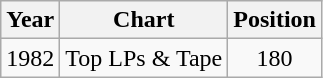<table class="wikitable">
<tr>
<th>Year</th>
<th>Chart</th>
<th>Position</th>
</tr>
<tr>
<td>1982</td>
<td>Top LPs & Tape</td>
<td align="center">180</td>
</tr>
</table>
